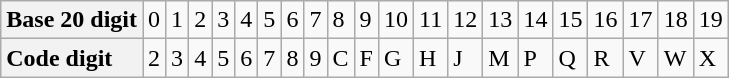<table class="wikitable">
<tr>
<th style="text-align: left">Base 20 digit</th>
<td>0</td>
<td>1</td>
<td>2</td>
<td>3</td>
<td>4</td>
<td>5</td>
<td>6</td>
<td>7</td>
<td>8</td>
<td>9</td>
<td>10</td>
<td>11</td>
<td>12</td>
<td>13</td>
<td>14</td>
<td>15</td>
<td>16</td>
<td>17</td>
<td>18</td>
<td>19</td>
</tr>
<tr>
<th style="text-align: left">Code digit</th>
<td>2</td>
<td>3</td>
<td>4</td>
<td>5</td>
<td>6</td>
<td>7</td>
<td>8</td>
<td>9</td>
<td>C</td>
<td>F</td>
<td>G</td>
<td>H</td>
<td>J</td>
<td>M</td>
<td>P</td>
<td>Q</td>
<td>R</td>
<td>V</td>
<td>W</td>
<td>X</td>
</tr>
</table>
